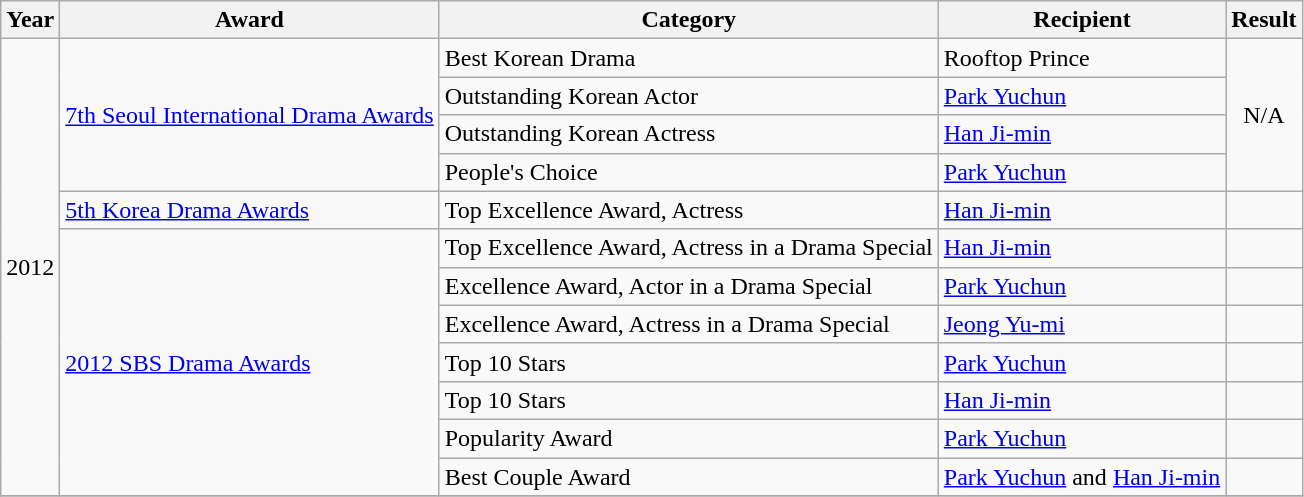<table class="wikitable">
<tr>
<th>Year</th>
<th>Award</th>
<th>Category</th>
<th>Recipient</th>
<th>Result</th>
</tr>
<tr>
<td rowspan="12">2012</td>
<td rowspan="4"><a href='#'>7th Seoul International Drama Awards</a></td>
<td>Best Korean Drama</td>
<td>Rooftop Prince</td>
<td rowspan="4" align="center">N/A</td>
</tr>
<tr>
<td>Outstanding Korean Actor</td>
<td><a href='#'>Park Yuchun</a></td>
</tr>
<tr>
<td>Outstanding Korean Actress</td>
<td><a href='#'>Han Ji-min</a></td>
</tr>
<tr>
<td>People's Choice</td>
<td><a href='#'>Park Yuchun</a></td>
</tr>
<tr>
<td><a href='#'>5th Korea Drama Awards</a></td>
<td>Top Excellence Award, Actress</td>
<td><a href='#'>Han Ji-min</a></td>
<td></td>
</tr>
<tr>
<td rowspan="7"><a href='#'>2012 SBS Drama Awards</a></td>
<td>Top Excellence Award, Actress in a Drama Special</td>
<td><a href='#'>Han Ji-min</a></td>
<td></td>
</tr>
<tr>
<td>Excellence Award, Actor in a Drama Special</td>
<td><a href='#'>Park Yuchun</a></td>
<td></td>
</tr>
<tr>
<td>Excellence Award, Actress in a Drama Special</td>
<td><a href='#'>Jeong Yu-mi</a></td>
<td></td>
</tr>
<tr>
<td>Top 10 Stars</td>
<td><a href='#'>Park Yuchun</a></td>
<td></td>
</tr>
<tr>
<td>Top 10 Stars</td>
<td><a href='#'>Han Ji-min</a></td>
<td></td>
</tr>
<tr>
<td>Popularity Award</td>
<td><a href='#'>Park Yuchun</a></td>
<td></td>
</tr>
<tr>
<td>Best Couple Award</td>
<td><a href='#'>Park Yuchun</a> and <a href='#'>Han Ji-min</a></td>
<td></td>
</tr>
<tr>
</tr>
</table>
